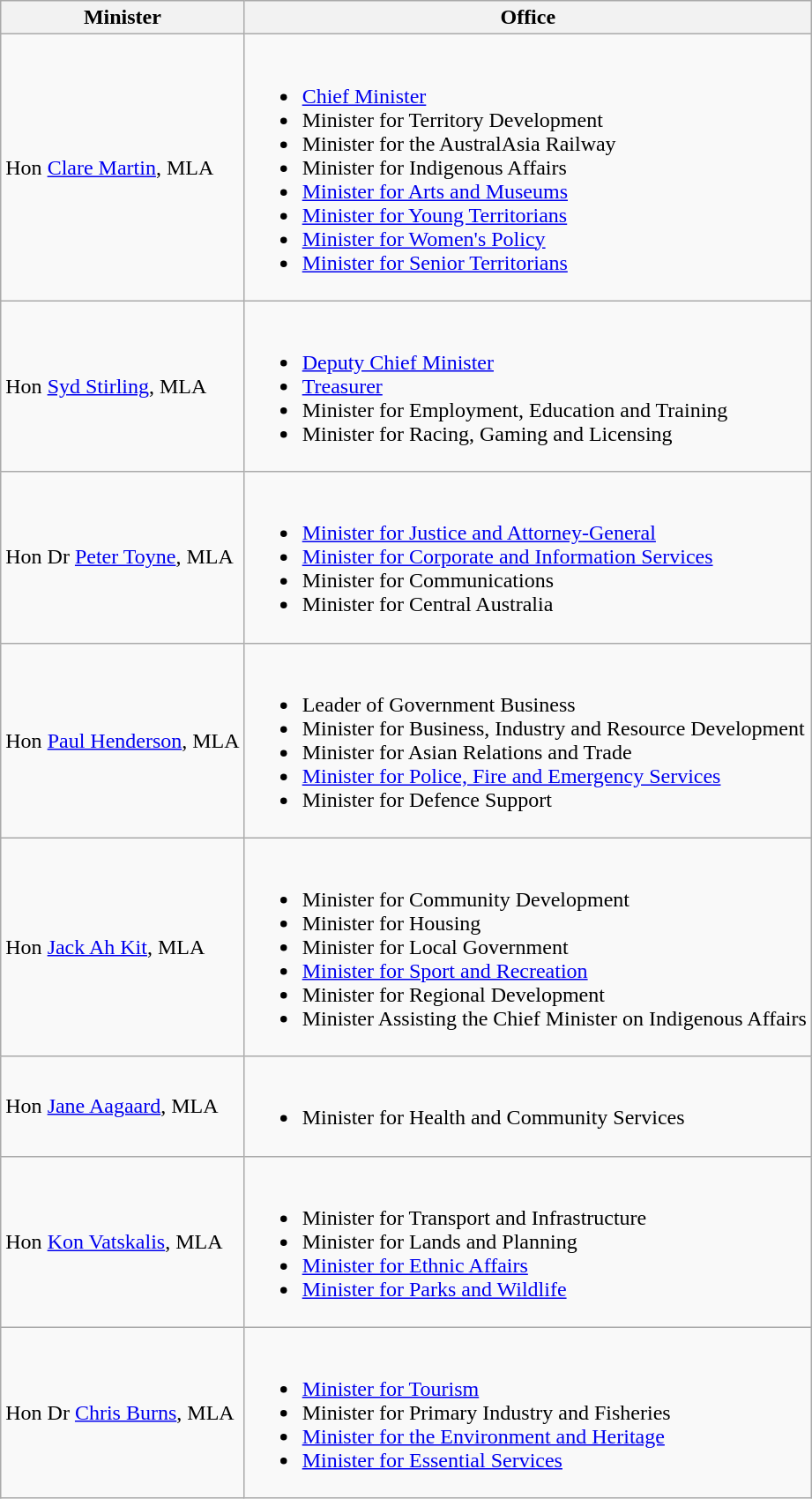<table class="wikitable">
<tr>
<th>Minister</th>
<th>Office</th>
</tr>
<tr>
<td>Hon <a href='#'>Clare Martin</a>, MLA</td>
<td><br><ul><li><a href='#'>Chief Minister</a></li><li>Minister for Territory Development</li><li>Minister for the AustralAsia Railway</li><li>Minister for Indigenous Affairs</li><li><a href='#'>Minister for Arts and Museums</a></li><li><a href='#'>Minister for Young Territorians</a></li><li><a href='#'>Minister for Women's Policy</a></li><li><a href='#'>Minister for Senior Territorians</a></li></ul></td>
</tr>
<tr>
<td>Hon <a href='#'>Syd Stirling</a>, MLA</td>
<td><br><ul><li><a href='#'>Deputy Chief Minister</a></li><li><a href='#'>Treasurer</a></li><li>Minister for Employment, Education and Training</li><li>Minister for Racing, Gaming and Licensing</li></ul></td>
</tr>
<tr>
<td>Hon Dr <a href='#'>Peter Toyne</a>, MLA</td>
<td><br><ul><li><a href='#'>Minister for Justice and Attorney-General</a></li><li><a href='#'>Minister for Corporate and Information Services</a></li><li>Minister for Communications</li><li>Minister for Central Australia</li></ul></td>
</tr>
<tr>
<td>Hon <a href='#'>Paul Henderson</a>, MLA</td>
<td><br><ul><li>Leader of Government Business</li><li>Minister for Business, Industry and Resource Development</li><li>Minister for Asian Relations and Trade</li><li><a href='#'>Minister for Police, Fire and Emergency Services</a></li><li>Minister for Defence Support</li></ul></td>
</tr>
<tr>
<td>Hon <a href='#'>Jack Ah Kit</a>, MLA</td>
<td><br><ul><li>Minister for Community Development</li><li>Minister for Housing</li><li>Minister for Local Government</li><li><a href='#'>Minister for Sport and Recreation</a></li><li>Minister for Regional Development</li><li>Minister Assisting the Chief Minister on Indigenous Affairs</li></ul></td>
</tr>
<tr>
<td>Hon <a href='#'>Jane Aagaard</a>, MLA</td>
<td><br><ul><li>Minister for Health and Community Services</li></ul></td>
</tr>
<tr>
<td>Hon <a href='#'>Kon Vatskalis</a>, MLA</td>
<td><br><ul><li>Minister for Transport and Infrastructure</li><li>Minister for Lands and Planning</li><li><a href='#'>Minister for Ethnic Affairs</a></li><li><a href='#'>Minister for Parks and Wildlife</a></li></ul></td>
</tr>
<tr>
<td>Hon Dr <a href='#'>Chris Burns</a>, MLA</td>
<td><br><ul><li><a href='#'>Minister for Tourism</a></li><li>Minister for Primary Industry and Fisheries</li><li><a href='#'>Minister for the Environment and Heritage</a></li><li><a href='#'>Minister for Essential Services</a></li></ul></td>
</tr>
</table>
